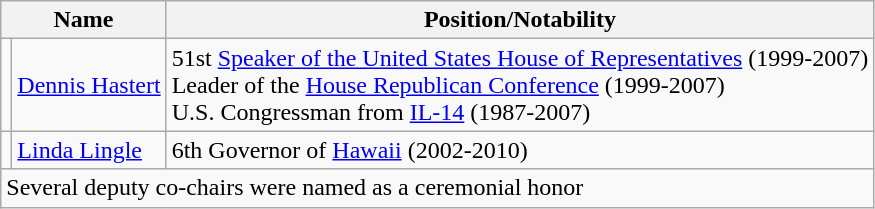<table class="wikitable">
<tr>
<th colspan="2">Name</th>
<th>Position/Notability</th>
</tr>
<tr>
<td></td>
<td><a href='#'>Dennis Hastert</a></td>
<td>51st <a href='#'>Speaker of the United States House of Representatives</a> (1999-2007)<br>Leader of the <a href='#'>House Republican Conference</a> (1999-2007)<br>U.S. Congressman from <a href='#'>IL-14</a> (1987-2007)</td>
</tr>
<tr>
<td></td>
<td><a href='#'>Linda Lingle</a></td>
<td>6th Governor of <a href='#'>Hawaii</a> (2002-2010)</td>
</tr>
<tr>
<td colspan="3">Several deputy co-chairs were named as a ceremonial honor</td>
</tr>
</table>
